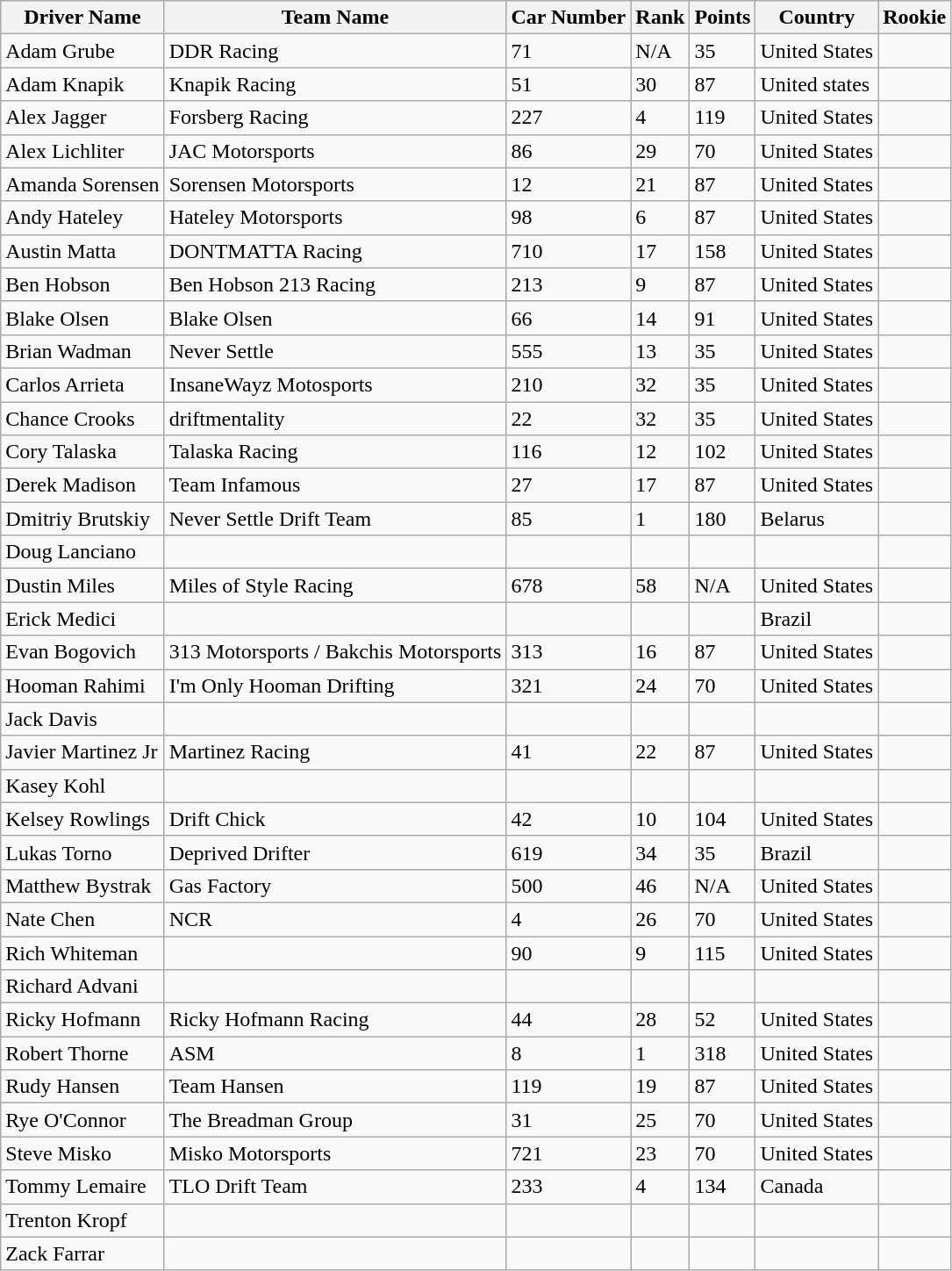<table class="wikitable mw-collapsible sortable">
<tr>
<th>Driver Name</th>
<th>Team Name</th>
<th>Car Number</th>
<th>Rank</th>
<th>Points</th>
<th>Country</th>
<th>Rookie</th>
</tr>
<tr>
<td>Adam Grube</td>
<td>DDR Racing</td>
<td>71</td>
<td>N/A</td>
<td>35</td>
<td>United States</td>
<td></td>
</tr>
<tr>
<td>Adam Knapik</td>
<td>Knapik Racing</td>
<td>51</td>
<td>30</td>
<td>87</td>
<td>United states</td>
<td></td>
</tr>
<tr>
<td>Alex Jagger</td>
<td>Forsberg Racing</td>
<td>227</td>
<td>4</td>
<td>119</td>
<td>United States</td>
<td></td>
</tr>
<tr>
<td>Alex Lichliter</td>
<td>JAC Motorsports</td>
<td>86</td>
<td>29</td>
<td>70</td>
<td>United States</td>
<td></td>
</tr>
<tr>
<td>Amanda Sorensen</td>
<td>Sorensen Motorsports</td>
<td>12</td>
<td>21</td>
<td>87</td>
<td>United States</td>
<td></td>
</tr>
<tr>
<td>Andy Hateley</td>
<td>Hateley Motorsports</td>
<td>98</td>
<td>6</td>
<td>87</td>
<td>United States</td>
<td></td>
</tr>
<tr>
<td>Austin Matta</td>
<td>DONTMATTA Racing</td>
<td>710</td>
<td>17</td>
<td>158</td>
<td>United States</td>
<td></td>
</tr>
<tr>
<td>Ben Hobson</td>
<td>Ben Hobson 213 Racing</td>
<td>213</td>
<td>9</td>
<td>87</td>
<td>United States</td>
<td></td>
</tr>
<tr>
<td>Blake Olsen</td>
<td>Blake Olsen</td>
<td>66</td>
<td>14</td>
<td>91</td>
<td>United States</td>
<td></td>
</tr>
<tr>
<td>Brian Wadman</td>
<td>Never Settle</td>
<td>555</td>
<td>13</td>
<td>35</td>
<td>United States</td>
<td></td>
</tr>
<tr>
<td>Carlos Arrieta</td>
<td>InsaneWayz Motosports</td>
<td>210</td>
<td>32</td>
<td>35</td>
<td>United States</td>
<td></td>
</tr>
<tr>
<td>Chance Crooks</td>
<td>driftmentality</td>
<td>22</td>
<td>32</td>
<td>35</td>
<td>United States</td>
<td></td>
</tr>
<tr>
<td>Cory Talaska</td>
<td>Talaska Racing</td>
<td>116</td>
<td>12</td>
<td>102</td>
<td>United States</td>
<td></td>
</tr>
<tr>
<td>Derek Madison</td>
<td>Team Infamous</td>
<td>27</td>
<td>17</td>
<td>87</td>
<td>United States</td>
<td></td>
</tr>
<tr>
<td>Dmitriy Brutskiy</td>
<td>Never Settle Drift Team</td>
<td>85</td>
<td>1</td>
<td>180</td>
<td>Belarus</td>
<td></td>
</tr>
<tr>
<td>Doug Lanciano</td>
<td></td>
<td></td>
<td></td>
<td></td>
<td></td>
<td></td>
</tr>
<tr>
<td>Dustin Miles</td>
<td>Miles of Style Racing</td>
<td>678</td>
<td>58</td>
<td>N/A</td>
<td>United States</td>
<td></td>
</tr>
<tr>
<td>Erick Medici</td>
<td></td>
<td></td>
<td></td>
<td></td>
<td>Brazil</td>
<td></td>
</tr>
<tr>
<td>Evan Bogovich</td>
<td>313 Motorsports / Bakchis Motorsports</td>
<td>313</td>
<td>16</td>
<td>87</td>
<td>United States</td>
<td></td>
</tr>
<tr>
<td>Hooman Rahimi</td>
<td>I'm Only Hooman Drifting</td>
<td>321</td>
<td>24</td>
<td>70</td>
<td>United States</td>
<td></td>
</tr>
<tr>
<td>Jack Davis</td>
<td></td>
<td></td>
<td></td>
<td></td>
<td></td>
<td></td>
</tr>
<tr>
<td>Javier Martinez Jr</td>
<td>Martinez Racing</td>
<td>41</td>
<td>22</td>
<td>87</td>
<td>United States</td>
<td></td>
</tr>
<tr>
<td>Kasey Kohl</td>
<td></td>
<td></td>
<td></td>
<td></td>
<td></td>
<td></td>
</tr>
<tr>
<td>Kelsey Rowlings</td>
<td>Drift Chick</td>
<td>42</td>
<td>10</td>
<td>104</td>
<td>United States</td>
<td></td>
</tr>
<tr>
<td>Lukas Torno</td>
<td>Deprived Drifter</td>
<td>619</td>
<td>34</td>
<td>35</td>
<td>Brazil</td>
<td></td>
</tr>
<tr>
<td>Matthew Bystrak</td>
<td>Gas Factory</td>
<td>500</td>
<td>46</td>
<td>N/A</td>
<td>United States</td>
<td></td>
</tr>
<tr>
<td>Nate Chen</td>
<td>NCR</td>
<td>4</td>
<td>26</td>
<td>70</td>
<td>United States</td>
<td></td>
</tr>
<tr>
<td>Rich Whiteman</td>
<td></td>
<td>90</td>
<td>9</td>
<td>115</td>
<td>United States</td>
<td></td>
</tr>
<tr>
<td>Richard Advani</td>
<td></td>
<td></td>
<td></td>
<td></td>
<td></td>
<td></td>
</tr>
<tr>
<td>Ricky Hofmann</td>
<td>Ricky Hofmann Racing</td>
<td>44</td>
<td>28</td>
<td>52</td>
<td>United States</td>
<td></td>
</tr>
<tr>
<td>Robert Thorne</td>
<td>ASM</td>
<td>8</td>
<td>1</td>
<td>318</td>
<td>United States</td>
<td></td>
</tr>
<tr>
<td>Rudy Hansen</td>
<td>Team Hansen</td>
<td>119</td>
<td>19</td>
<td>87</td>
<td>United States</td>
<td></td>
</tr>
<tr>
<td>Rye O'Connor</td>
<td>The Breadman Group</td>
<td>31</td>
<td>25</td>
<td>70</td>
<td>United States</td>
<td></td>
</tr>
<tr>
<td>Steve Misko</td>
<td>Misko Motorsports</td>
<td>721</td>
<td>23</td>
<td>70</td>
<td>United States</td>
<td></td>
</tr>
<tr>
<td>Tommy Lemaire</td>
<td>TLO Drift Team</td>
<td>233</td>
<td>4</td>
<td>134</td>
<td>Canada</td>
<td></td>
</tr>
<tr>
<td>Trenton Kropf</td>
<td></td>
<td></td>
<td></td>
<td></td>
<td></td>
<td></td>
</tr>
<tr>
<td>Zack Farrar</td>
<td></td>
<td></td>
<td></td>
<td></td>
<td></td>
<td></td>
</tr>
</table>
